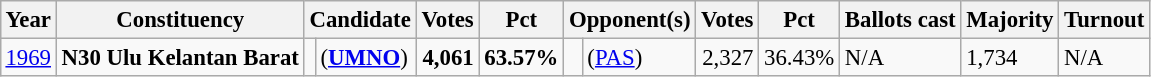<table class="wikitable" style="margin:0.5em ; font-size:95%">
<tr>
<th>Year</th>
<th>Constituency</th>
<th colspan=2>Candidate</th>
<th>Votes</th>
<th>Pct</th>
<th colspan=2>Opponent(s)</th>
<th>Votes</th>
<th>Pct</th>
<th>Ballots cast</th>
<th>Majority</th>
<th>Turnout</th>
</tr>
<tr>
<td><a href='#'>1969</a></td>
<td><strong>N30 Ulu Kelantan Barat</strong></td>
<td></td>
<td> (<a href='#'><strong>UMNO</strong></a>)</td>
<td align="right"><strong>4,061</strong></td>
<td><strong>63.57%</strong></td>
<td></td>
<td> (<a href='#'>PAS</a>)</td>
<td align="right">2,327</td>
<td>36.43%</td>
<td>N/A</td>
<td>1,734</td>
<td>N/A</td>
</tr>
</table>
